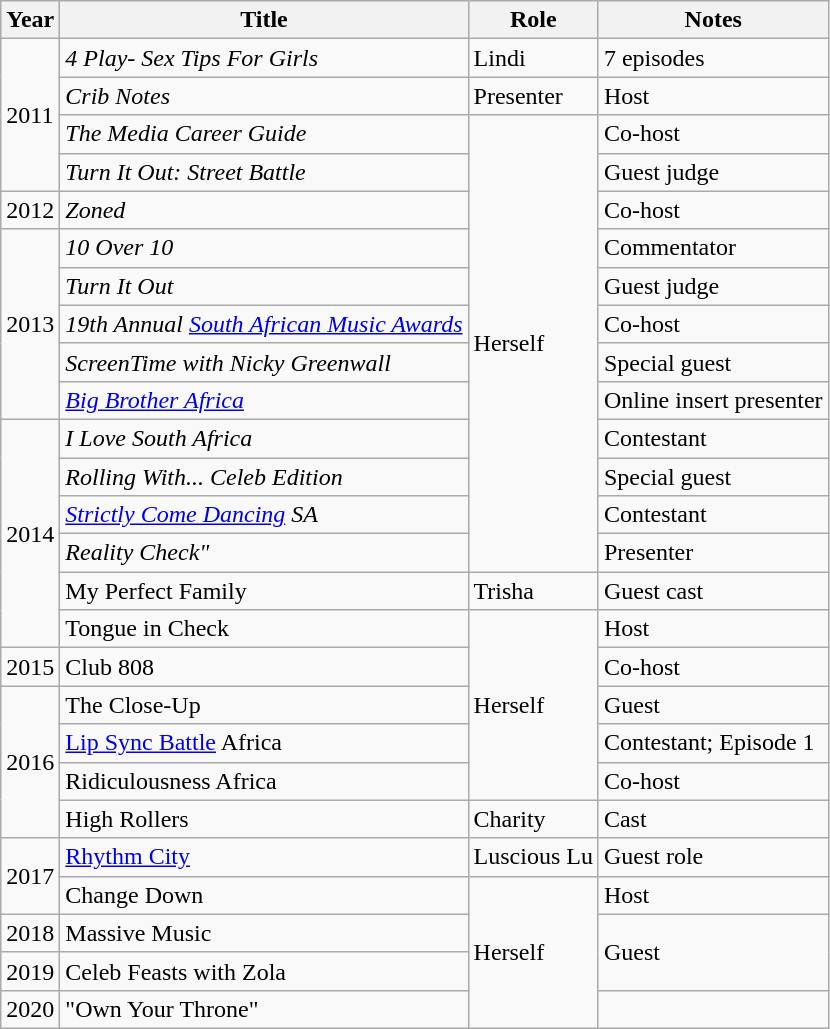<table class="wikitable sortable">
<tr>
<th>Year</th>
<th>Title</th>
<th>Role</th>
<th class="unsortable">Notes</th>
</tr>
<tr>
<td rowspan="4">2011</td>
<td><em>4 Play- Sex Tips For Girls</em></td>
<td>Lindi</td>
<td>7 episodes</td>
</tr>
<tr>
<td><em>Crib Notes</em></td>
<td>Presenter</td>
<td>Host</td>
</tr>
<tr>
<td><em>The Media Career Guide</em></td>
<td rowspan="12">Herself</td>
<td>Co-host</td>
</tr>
<tr>
<td><em>Turn It Out: Street Battle</em></td>
<td>Guest judge</td>
</tr>
<tr>
<td>2012</td>
<td><em>Zoned</em></td>
<td>Co-host</td>
</tr>
<tr>
<td rowspan="5">2013</td>
<td><em>10 Over 10</em></td>
<td>Commentator</td>
</tr>
<tr>
<td><em>Turn It Out</em></td>
<td>Guest judge</td>
</tr>
<tr>
<td><em>19th Annual <a href='#'>South African Music Awards</a></em></td>
<td>Co-host</td>
</tr>
<tr>
<td><em>ScreenTime with Nicky Greenwall</em></td>
<td>Special guest</td>
</tr>
<tr>
<td><em><a href='#'>Big Brother Africa</a></em></td>
<td>Online insert presenter</td>
</tr>
<tr>
<td rowspan="6">2014</td>
<td><em>I Love South Africa</em></td>
<td>Contestant</td>
</tr>
<tr>
<td><em>Rolling With... Celeb Edition</em></td>
<td>Special guest</td>
</tr>
<tr>
<td><em><a href='#'>Strictly Come Dancing</a> SA</em></td>
<td>Contestant</td>
</tr>
<tr>
<td><em>Reality Check"</td>
<td>Presenter</td>
</tr>
<tr>
<td></em>My Perfect Family<em></td>
<td>Trisha</td>
<td>Guest cast</td>
</tr>
<tr>
<td></em>Tongue in Check<em></td>
<td rowspan="5">Herself</td>
<td>Host</td>
</tr>
<tr>
<td>2015</td>
<td></em>Club 808<em></td>
<td>Co-host</td>
</tr>
<tr>
<td rowspan="4">2016</td>
<td></em>The Close-Up<em></td>
<td>Guest</td>
</tr>
<tr>
<td></em><a href='#'>Lip Sync Battle</a> Africa<em></td>
<td>Contestant; Episode 1</td>
</tr>
<tr>
<td></em>Ridiculousness Africa<em></td>
<td>Co-host</td>
</tr>
<tr>
<td></em>High Rollers<em></td>
<td>Charity</td>
<td>Cast</td>
</tr>
<tr>
<td rowspan="2">2017</td>
<td></em><a href='#'>Rhythm City</a><em></td>
<td>Luscious Lu</td>
<td>Guest role</td>
</tr>
<tr>
<td></em>Change Down<em></td>
<td rowspan="4">Herself</td>
<td>Host</td>
</tr>
<tr>
<td>2018</td>
<td></em>Massive Music<em></td>
<td rowspan="2">Guest</td>
</tr>
<tr>
<td>2019</td>
<td></em>Celeb Feasts with Zola<em></td>
</tr>
<tr>
<td>2020</td>
<td>"Own Your Throne"</td>
<td></td>
</tr>
</table>
